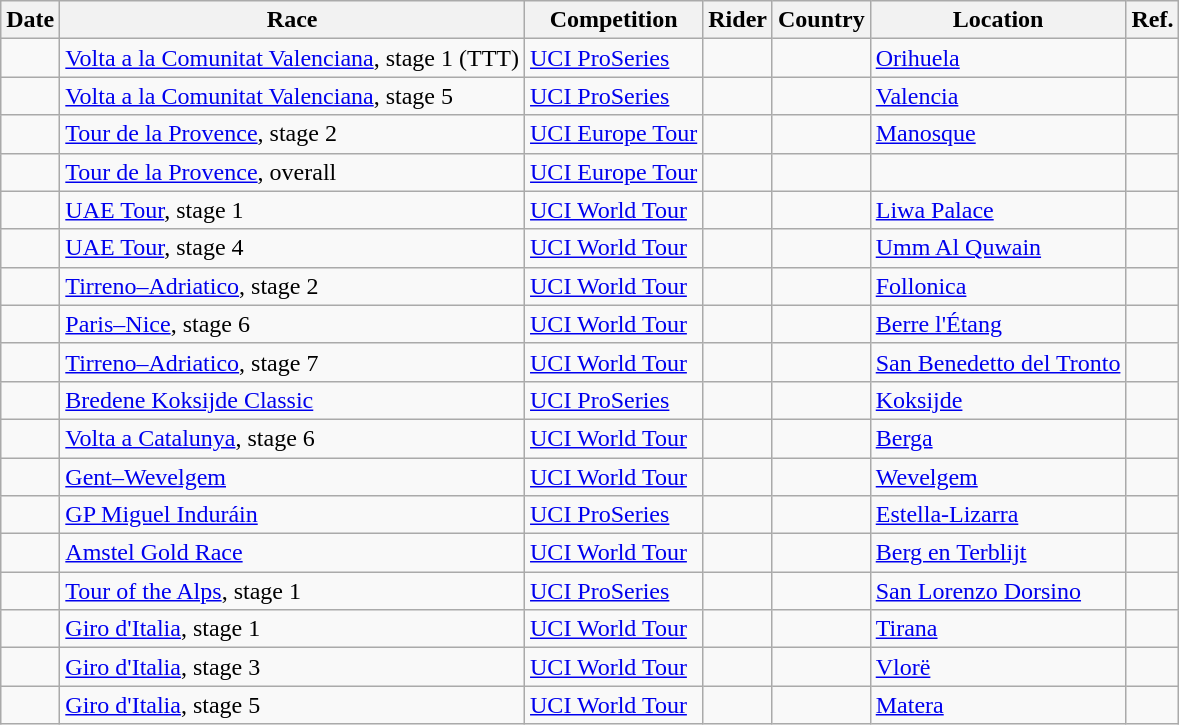<table class="wikitable sortable">
<tr>
<th>Date</th>
<th>Race</th>
<th>Competition</th>
<th>Rider</th>
<th>Country</th>
<th>Location</th>
<th class="unsortable">Ref.</th>
</tr>
<tr>
<td></td>
<td><a href='#'>Volta a la Comunitat Valenciana</a>, stage 1 (TTT)</td>
<td><a href='#'>UCI ProSeries</a></td>
<td></td>
<td></td>
<td><a href='#'>Orihuela</a></td>
<td align="center"></td>
</tr>
<tr>
<td></td>
<td><a href='#'>Volta a la Comunitat Valenciana</a>, stage 5</td>
<td><a href='#'>UCI ProSeries</a></td>
<td></td>
<td></td>
<td><a href='#'>Valencia</a></td>
<td align="center"></td>
</tr>
<tr>
<td></td>
<td><a href='#'>Tour de la Provence</a>, stage 2</td>
<td><a href='#'>UCI Europe Tour</a></td>
<td></td>
<td></td>
<td><a href='#'>Manosque</a></td>
<td align="center"></td>
</tr>
<tr>
<td></td>
<td><a href='#'>Tour de la Provence</a>, overall</td>
<td><a href='#'>UCI Europe Tour</a></td>
<td></td>
<td></td>
<td></td>
<td align="center"></td>
</tr>
<tr>
<td></td>
<td><a href='#'>UAE Tour</a>, stage 1</td>
<td><a href='#'>UCI World Tour</a></td>
<td></td>
<td></td>
<td><a href='#'>Liwa Palace</a></td>
<td align="center"></td>
</tr>
<tr>
<td></td>
<td><a href='#'>UAE Tour</a>, stage 4</td>
<td><a href='#'>UCI World Tour</a></td>
<td></td>
<td></td>
<td><a href='#'>Umm Al Quwain</a></td>
<td align="center"></td>
</tr>
<tr>
<td></td>
<td><a href='#'>Tirreno–Adriatico</a>, stage 2</td>
<td><a href='#'>UCI World Tour</a></td>
<td></td>
<td></td>
<td><a href='#'>Follonica</a></td>
<td align="center"></td>
</tr>
<tr>
<td></td>
<td><a href='#'>Paris–Nice</a>, stage 6</td>
<td><a href='#'>UCI World Tour</a></td>
<td></td>
<td></td>
<td><a href='#'>Berre l'Étang</a></td>
<td align="center"></td>
</tr>
<tr>
<td></td>
<td><a href='#'>Tirreno–Adriatico</a>, stage 7</td>
<td><a href='#'>UCI World Tour</a></td>
<td></td>
<td></td>
<td><a href='#'>San Benedetto del Tronto</a></td>
<td align="center"></td>
</tr>
<tr>
<td></td>
<td><a href='#'>Bredene Koksijde Classic</a></td>
<td><a href='#'>UCI ProSeries</a></td>
<td></td>
<td></td>
<td><a href='#'>Koksijde</a></td>
<td></td>
</tr>
<tr>
<td></td>
<td><a href='#'>Volta a Catalunya</a>, stage 6</td>
<td><a href='#'>UCI World Tour</a></td>
<td></td>
<td></td>
<td><a href='#'>Berga</a></td>
<td></td>
</tr>
<tr>
<td></td>
<td><a href='#'>Gent–Wevelgem</a></td>
<td><a href='#'>UCI World Tour</a></td>
<td></td>
<td></td>
<td><a href='#'>Wevelgem</a></td>
<td></td>
</tr>
<tr>
<td></td>
<td><a href='#'>GP Miguel Induráin</a></td>
<td><a href='#'>UCI ProSeries</a></td>
<td></td>
<td></td>
<td><a href='#'>Estella-Lizarra</a></td>
<td></td>
</tr>
<tr>
<td></td>
<td><a href='#'>Amstel Gold Race</a></td>
<td><a href='#'>UCI World Tour</a></td>
<td></td>
<td></td>
<td><a href='#'>Berg en Terblijt</a></td>
<td></td>
</tr>
<tr>
<td></td>
<td><a href='#'>Tour of the Alps</a>, stage 1</td>
<td><a href='#'>UCI ProSeries</a></td>
<td></td>
<td></td>
<td><a href='#'>San Lorenzo Dorsino</a></td>
<td></td>
</tr>
<tr>
<td></td>
<td><a href='#'>Giro d'Italia</a>, stage 1</td>
<td><a href='#'>UCI World Tour</a></td>
<td></td>
<td></td>
<td><a href='#'>Tirana</a></td>
<td></td>
</tr>
<tr>
<td></td>
<td><a href='#'>Giro d'Italia</a>, stage 3</td>
<td><a href='#'>UCI World Tour</a></td>
<td></td>
<td></td>
<td><a href='#'>Vlorë</a></td>
<td></td>
</tr>
<tr>
<td></td>
<td><a href='#'>Giro d'Italia</a>, stage 5</td>
<td><a href='#'>UCI World Tour</a></td>
<td></td>
<td></td>
<td><a href='#'>Matera</a></td>
<td></td>
</tr>
</table>
